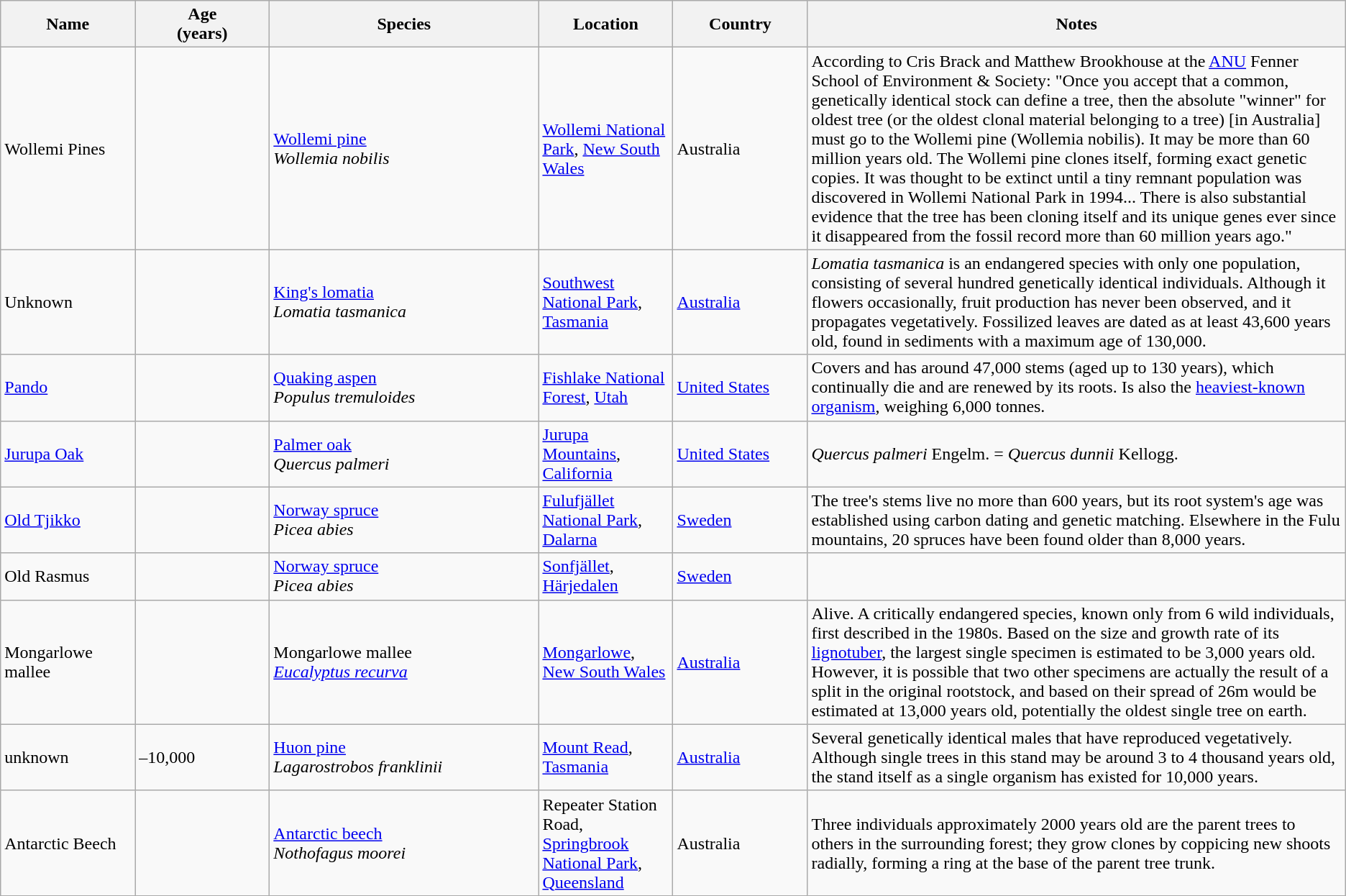<table class="wikitable sortable">
<tr>
<th style="width:10%;">Name</th>
<th style="width:10%;">Age<br>(years)</th>
<th style="width:20%;">Species</th>
<th style="width:10%;">Location</th>
<th style="width:10%;">Country</th>
<th style="width:40%;">Notes</th>
</tr>
<tr>
<td>Wollemi Pines</td>
<td></td>
<td><a href='#'>Wollemi pine</a><br><em>Wollemia nobilis</em></td>
<td><a href='#'>Wollemi National Park</a>, <a href='#'>New South Wales</a></td>
<td>Australia</td>
<td>According to Cris Brack and Matthew Brookhouse at the <a href='#'>ANU</a> Fenner School of Environment & Society: "Once you accept that a common, genetically identical stock can define a tree, then the absolute "winner" for oldest tree (or the oldest clonal material belonging to a tree) [in Australia] must go to the Wollemi pine (Wollemia nobilis). It may be more than 60 million years old. The Wollemi pine clones itself, forming exact genetic copies. It was thought to be extinct until a tiny remnant population was discovered in Wollemi National Park in 1994... There is also substantial evidence that the tree has been cloning itself and its unique genes ever since it disappeared from the fossil record more than 60 million years ago."</td>
</tr>
<tr>
<td>Unknown</td>
<td></td>
<td><a href='#'>King's lomatia</a><br><em>Lomatia tasmanica</em></td>
<td><a href='#'>Southwest National Park</a>, <a href='#'>Tasmania</a></td>
<td><a href='#'>Australia</a></td>
<td><em>Lomatia tasmanica</em> is an endangered species with only one population, consisting of several hundred genetically identical individuals. Although it flowers occasionally, fruit production has never been observed, and it  propagates vegetatively. Fossilized leaves are dated as at least 43,600 years old, found in sediments with a maximum age of 130,000.</td>
</tr>
<tr>
<td><a href='#'>Pando</a></td>
<td></td>
<td><a href='#'>Quaking aspen</a><br><em>Populus tremuloides</em></td>
<td><a href='#'>Fishlake National Forest</a>, <a href='#'>Utah</a></td>
<td><a href='#'>United States</a></td>
<td>Covers  and has around 47,000 stems (aged up to 130 years), which continually die and are renewed by its roots. Is also the <a href='#'>heaviest-known organism</a>, weighing 6,000 tonnes.</td>
</tr>
<tr>
<td><a href='#'>Jurupa Oak</a></td>
<td></td>
<td><a href='#'>Palmer oak</a><br><em>Quercus palmeri</em></td>
<td><a href='#'>Jurupa Mountains</a>, <a href='#'>California</a></td>
<td><a href='#'>United States</a></td>
<td><em>Quercus palmeri</em> Engelm. = <em>Quercus dunnii</em> Kellogg.</td>
</tr>
<tr>
<td><a href='#'>Old Tjikko</a></td>
<td></td>
<td><a href='#'>Norway spruce</a><br><em>Picea abies</em></td>
<td><a href='#'>Fulufjället National Park</a>, <a href='#'>Dalarna</a></td>
<td><a href='#'>Sweden</a></td>
<td>The tree's stems live no more than 600 years, but its root system's age was established using carbon dating and genetic matching. Elsewhere in the Fulu mountains, 20 spruces have been found older than 8,000 years.</td>
</tr>
<tr>
<td>Old Rasmus</td>
<td></td>
<td><a href='#'>Norway spruce</a><br><em>Picea abies</em></td>
<td><a href='#'>Sonfjället</a>, <a href='#'>Härjedalen</a></td>
<td><a href='#'>Sweden</a></td>
<td></td>
</tr>
<tr>
<td>Mongarlowe mallee</td>
<td></td>
<td>Mongarlowe mallee<br><em><a href='#'>Eucalyptus recurva</a></em></td>
<td><a href='#'>Mongarlowe</a>, <a href='#'>New South Wales</a></td>
<td><a href='#'>Australia</a></td>
<td>Alive.  A critically endangered species, known only from 6 wild individuals, first described in the 1980s.  Based on the size and growth rate of its <a href='#'>lignotuber</a>, the largest single specimen is estimated to be 3,000 years old.  However, it is possible that two other specimens are actually the result of a split in the original rootstock, and based on their spread of 26m would be estimated at 13,000 years old, potentially the oldest single tree on earth.</td>
</tr>
<tr>
<td>unknown</td>
<td>–10,000</td>
<td><a href='#'>Huon pine</a><br><em>Lagarostrobos franklinii</em></td>
<td><a href='#'>Mount Read</a>, <a href='#'>Tasmania</a></td>
<td><a href='#'>Australia</a></td>
<td>Several genetically identical males that have reproduced vegetatively. Although single trees in this stand may be around 3 to 4 thousand years old, the stand itself as a single organism has existed for 10,000 years.</td>
</tr>
<tr>
<td>Antarctic Beech</td>
<td></td>
<td><a href='#'>Antarctic beech</a><br><em>Nothofagus moorei</em></td>
<td>Repeater Station Road, <a href='#'>Springbrook National Park</a>, <a href='#'>Queensland</a></td>
<td>Australia</td>
<td>Three individuals approximately 2000 years old are the parent trees to others in the surrounding forest; they grow clones by coppicing new shoots radially, forming a ring at the base of the parent tree trunk.</td>
</tr>
</table>
